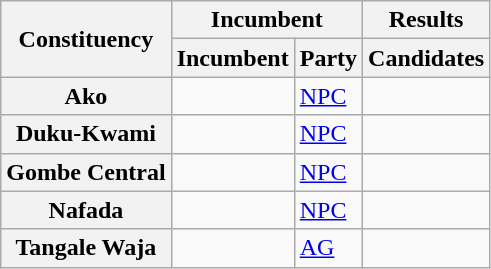<table class="wikitable sortable">
<tr>
<th rowspan="2">Constituency</th>
<th colspan="2">Incumbent</th>
<th>Results</th>
</tr>
<tr valign="bottom">
<th>Incumbent</th>
<th>Party</th>
<th>Candidates</th>
</tr>
<tr>
<th>Ako</th>
<td></td>
<td><a href='#'>NPC</a></td>
<td nowrap=""></td>
</tr>
<tr>
<th>Duku-Kwami</th>
<td></td>
<td><a href='#'>NPC</a></td>
<td nowrap=""></td>
</tr>
<tr>
<th>Gombe Central</th>
<td></td>
<td><a href='#'>NPC</a></td>
<td nowrap=""></td>
</tr>
<tr>
<th>Nafada</th>
<td></td>
<td><a href='#'>NPC</a></td>
<td nowrap=""></td>
</tr>
<tr>
<th>Tangale Waja</th>
<td></td>
<td><a href='#'>AG</a></td>
<td nowrap=""></td>
</tr>
</table>
